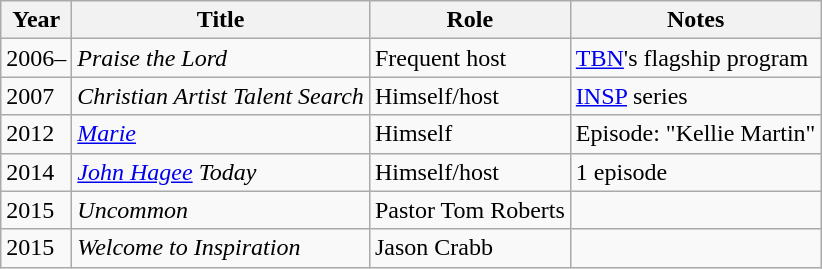<table class="wikitable sortable">
<tr>
<th scope="col">Year</th>
<th scope="col">Title</th>
<th scope="col">Role</th>
<th scope="col" class="unsortable">Notes</th>
</tr>
<tr>
<td>2006–</td>
<td><em>Praise the Lord</em></td>
<td>Frequent host</td>
<td><a href='#'>TBN</a>'s flagship program</td>
</tr>
<tr>
<td>2007</td>
<td><em>Christian Artist Talent Search</em></td>
<td>Himself/host</td>
<td><a href='#'>INSP</a> series</td>
</tr>
<tr>
<td>2012</td>
<td><em><a href='#'>Marie</a></em></td>
<td>Himself</td>
<td>Episode: "Kellie Martin"</td>
</tr>
<tr>
<td>2014</td>
<td><em><a href='#'>John Hagee</a> Today</em></td>
<td>Himself/host</td>
<td>1 episode</td>
</tr>
<tr>
<td>2015</td>
<td><em>Uncommon</em></td>
<td>Pastor Tom Roberts</td>
<td></td>
</tr>
<tr>
<td>2015</td>
<td><em>Welcome to Inspiration</em></td>
<td>Jason Crabb</td>
<td></td>
</tr>
</table>
